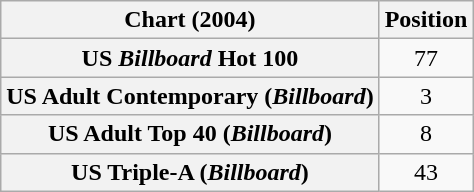<table class="wikitable sortable plainrowheaders" style="text-align:center">
<tr>
<th>Chart (2004)</th>
<th>Position</th>
</tr>
<tr>
<th scope="row">US <em>Billboard</em> Hot 100</th>
<td>77</td>
</tr>
<tr>
<th scope="row">US Adult Contemporary (<em>Billboard</em>)</th>
<td>3</td>
</tr>
<tr>
<th scope="row">US Adult Top 40 (<em>Billboard</em>)</th>
<td>8</td>
</tr>
<tr>
<th scope="row">US Triple-A (<em>Billboard</em>)</th>
<td>43</td>
</tr>
</table>
